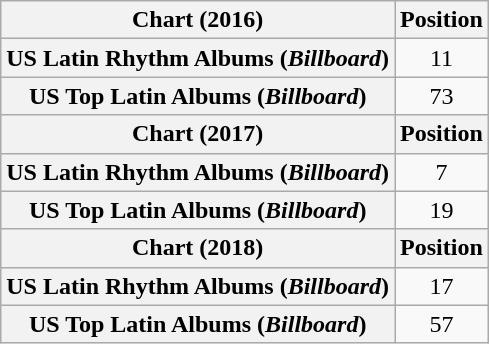<table class="wikitable plainrowheaders" style="text-align:center">
<tr>
<th scope="col">Chart (2016)</th>
<th scope="col">Position</th>
</tr>
<tr>
<th scope="row">US Latin Rhythm Albums (<em>Billboard</em>)</th>
<td>11</td>
</tr>
<tr>
<th scope="row">US Top Latin Albums (<em>Billboard</em>)</th>
<td>73</td>
</tr>
<tr>
<th scope="col">Chart (2017)</th>
<th scope="col">Position</th>
</tr>
<tr>
<th scope="row">US Latin Rhythm Albums (<em>Billboard</em>)</th>
<td>7</td>
</tr>
<tr>
<th scope="row">US Top Latin Albums (<em>Billboard</em>)</th>
<td>19</td>
</tr>
<tr>
<th scope="col">Chart (2018)</th>
<th scope="col">Position</th>
</tr>
<tr>
<th scope="row">US Latin Rhythm Albums (<em>Billboard</em>)</th>
<td>17</td>
</tr>
<tr>
<th scope="row">US Top Latin Albums (<em>Billboard</em>)</th>
<td>57</td>
</tr>
</table>
